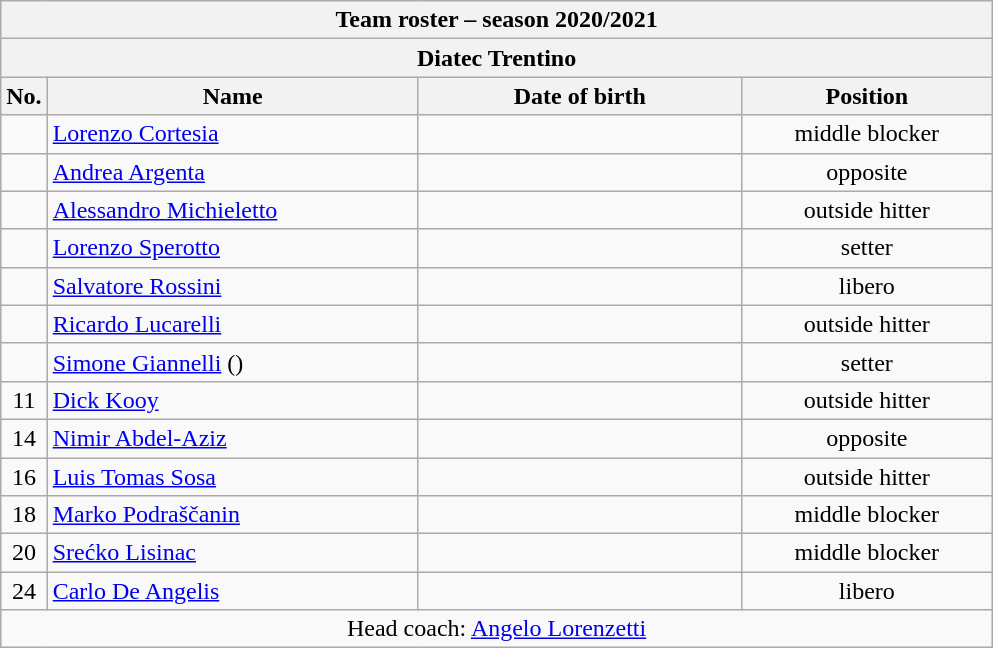<table class="wikitable collapsible collapsed sortable" style="font-size:100%; text-align:center;">
<tr>
<th colspan=6>Team roster – season 2020/2021</th>
</tr>
<tr>
<th colspan=6>Diatec Trentino</th>
</tr>
<tr>
<th>No.</th>
<th style="width:15em">Name</th>
<th style="width:13em">Date of birth</th>
<th style="width:10em">Position</th>
</tr>
<tr>
<td></td>
<td align=left> <a href='#'>Lorenzo Cortesia</a></td>
<td align=right></td>
<td>middle blocker</td>
</tr>
<tr>
<td></td>
<td align=left> <a href='#'>Andrea Argenta</a></td>
<td align=right></td>
<td>opposite</td>
</tr>
<tr>
<td></td>
<td align=left> <a href='#'>Alessandro Michieletto</a></td>
<td align=right></td>
<td>outside hitter</td>
</tr>
<tr>
<td></td>
<td align=left> <a href='#'>Lorenzo Sperotto</a></td>
<td align=right></td>
<td>setter</td>
</tr>
<tr>
<td></td>
<td align=left> <a href='#'>Salvatore Rossini</a></td>
<td align=right></td>
<td>libero</td>
</tr>
<tr>
<td></td>
<td align=left> <a href='#'>Ricardo Lucarelli</a></td>
<td align=right></td>
<td>outside hitter</td>
</tr>
<tr>
<td></td>
<td align=left> <a href='#'>Simone Giannelli</a> ()</td>
<td align=right></td>
<td>setter</td>
</tr>
<tr>
<td>11</td>
<td align=left> <a href='#'>Dick Kooy</a></td>
<td align=right></td>
<td>outside hitter</td>
</tr>
<tr>
<td>14</td>
<td align=left> <a href='#'>Nimir Abdel-Aziz</a></td>
<td align=right></td>
<td>opposite</td>
</tr>
<tr>
<td>16</td>
<td align=left> <a href='#'>Luis Tomas Sosa</a></td>
<td align=right></td>
<td>outside hitter</td>
</tr>
<tr>
<td>18</td>
<td align=left> <a href='#'>Marko Podraščanin</a></td>
<td align=right></td>
<td>middle blocker</td>
</tr>
<tr>
<td>20</td>
<td align=left> <a href='#'>Srećko Lisinac</a></td>
<td align=right></td>
<td>middle blocker</td>
</tr>
<tr>
<td>24</td>
<td align=left> <a href='#'>Carlo De Angelis</a></td>
<td align=right></td>
<td>libero</td>
</tr>
<tr>
<td colspan=4>Head coach: <a href='#'>Angelo Lorenzetti</a></td>
</tr>
</table>
